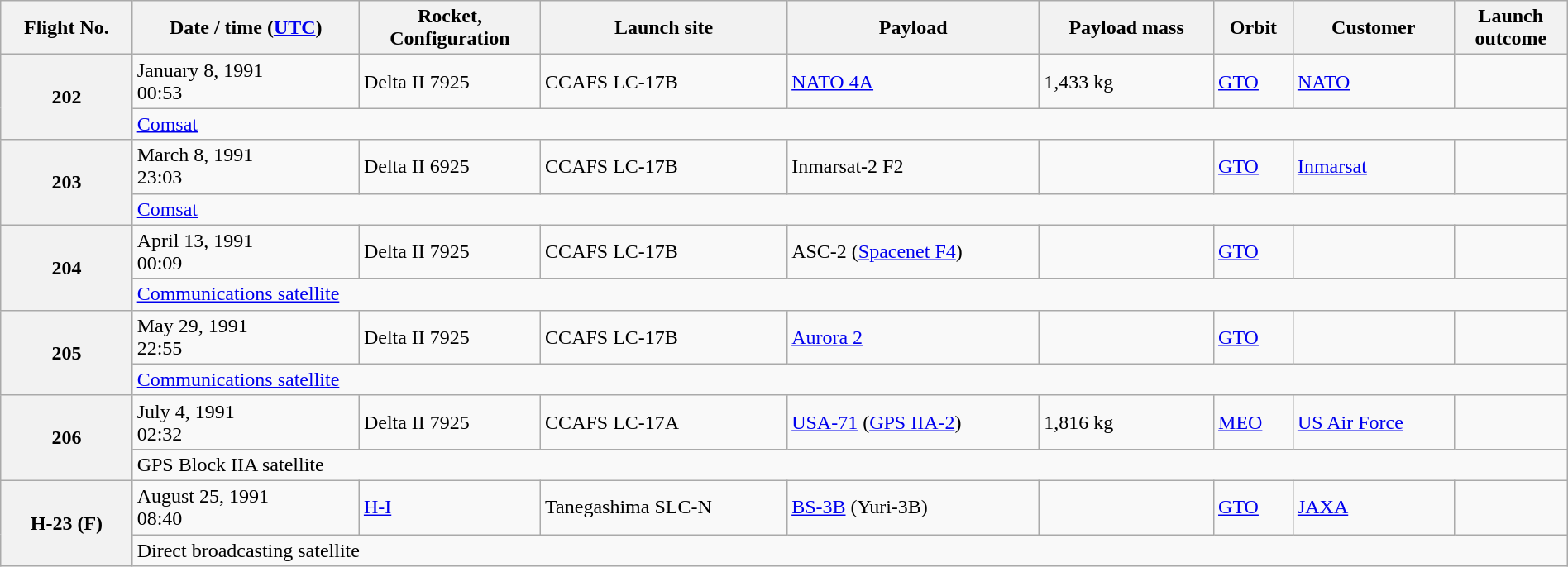<table class="wikitable plainrowheaders" style="width: 100%;">
<tr>
<th scope="col">Flight No.</th>
<th scope="col">Date / time (<a href='#'>UTC</a>)</th>
<th scope="col">Rocket, <br> Configuration</th>
<th scope="col">Launch site</th>
<th scope="col">Payload</th>
<th scope="col">Payload mass</th>
<th scope="col">Orbit</th>
<th scope="col">Customer</th>
<th scope="col">Launch <br> outcome</th>
</tr>
<tr>
<th scope="row" rowspan="2" style="text-align:center">202</th>
<td>January 8, 1991<br>00:53</td>
<td>Delta II 7925</td>
<td>CCAFS LC-17B</td>
<td><a href='#'>NATO 4A</a> </td>
<td>1,433 kg</td>
<td><a href='#'>GTO</a></td>
<td><a href='#'>NATO</a></td>
<td></td>
</tr>
<tr>
<td colspan="8"><a href='#'>Comsat</a></td>
</tr>
<tr>
<th scope="row" rowspan="2" style="text-align:center">203</th>
<td>March 8, 1991<br>23:03</td>
<td>Delta II 6925</td>
<td>CCAFS LC-17B</td>
<td>Inmarsat-2 F2</td>
<td></td>
<td><a href='#'>GTO</a></td>
<td><a href='#'>Inmarsat</a></td>
<td></td>
</tr>
<tr>
<td colspan="8"><a href='#'>Comsat</a></td>
</tr>
<tr>
<th scope="row" rowspan="2" style="text-align:center">204</th>
<td>April 13, 1991<br>00:09</td>
<td>Delta II 7925</td>
<td>CCAFS LC-17B</td>
<td>ASC-2 (<a href='#'>Spacenet F4</a>)</td>
<td></td>
<td><a href='#'>GTO</a></td>
<td></td>
<td></td>
</tr>
<tr>
<td colspan="8"><a href='#'>Communications satellite</a></td>
</tr>
<tr>
<th scope="row" rowspan="2" style="text-align:center">205</th>
<td>May 29, 1991<br>22:55</td>
<td>Delta II 7925</td>
<td>CCAFS LC-17B</td>
<td><a href='#'>Aurora 2</a></td>
<td></td>
<td><a href='#'>GTO</a></td>
<td></td>
<td></td>
</tr>
<tr>
<td colspan="8"><a href='#'>Communications satellite</a></td>
</tr>
<tr>
<th scope="row" rowspan="2" style="text-align:center">206</th>
<td>July 4, 1991<br>02:32</td>
<td>Delta II 7925</td>
<td>CCAFS LC-17A</td>
<td><a href='#'>USA-71</a> (<a href='#'>GPS IIA-2</a>)</td>
<td>1,816 kg</td>
<td><a href='#'>MEO</a></td>
<td><a href='#'>US Air Force</a></td>
<td></td>
</tr>
<tr>
<td colspan="8">GPS Block IIA satellite</td>
</tr>
<tr>
<th scope="row" rowspan="2" style="text-align:center">H-23 (F)</th>
<td>August 25, 1991<br>08:40</td>
<td><a href='#'>H-I</a></td>
<td>Tanegashima SLC-N</td>
<td><a href='#'>BS-3B</a> (Yuri-3B)</td>
<td></td>
<td><a href='#'>GTO</a></td>
<td><a href='#'>JAXA</a></td>
<td></td>
</tr>
<tr>
<td colspan="8">Direct broadcasting satellite</td>
</tr>
</table>
